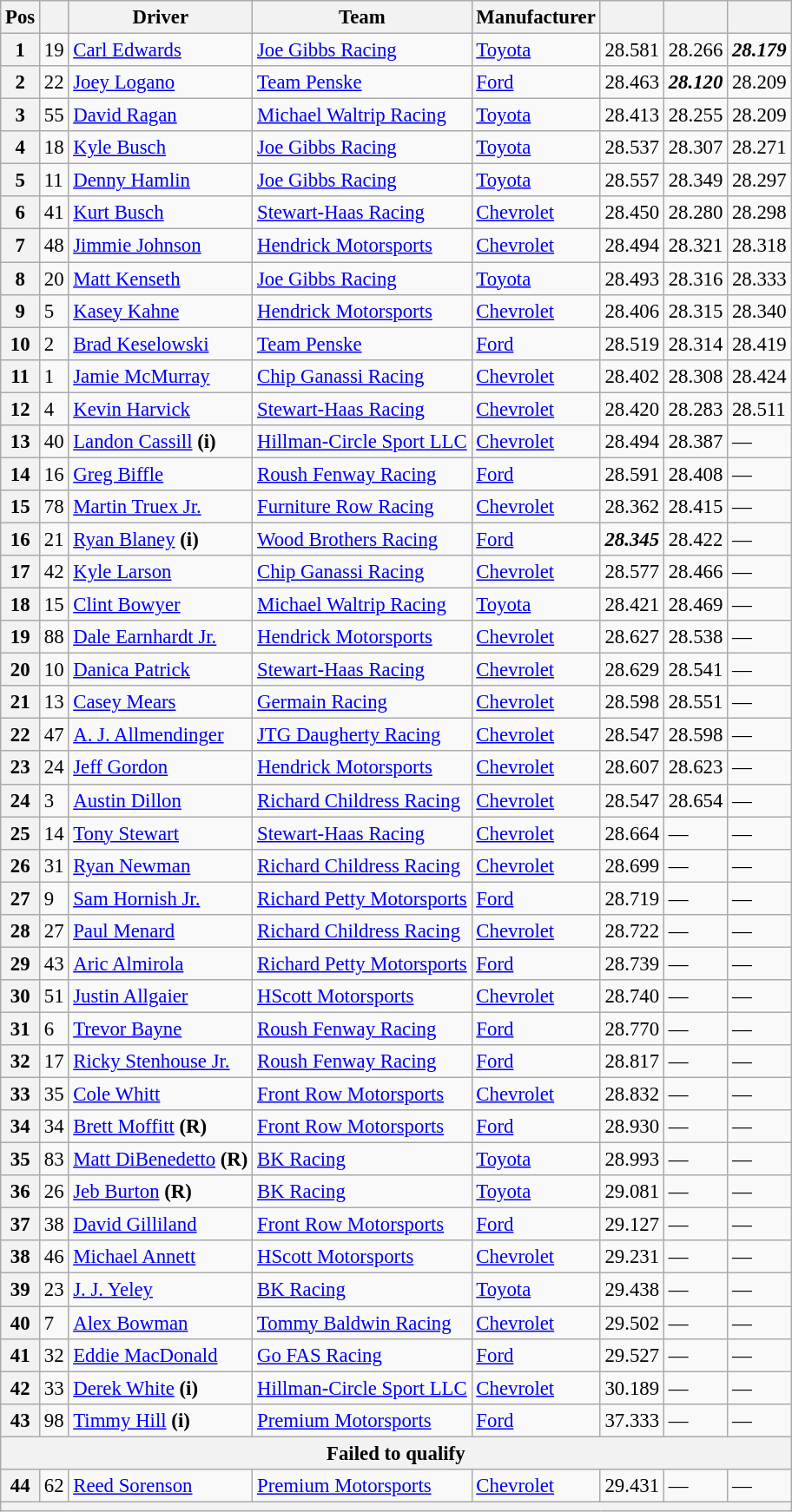<table class="wikitable" style="font-size:95%">
<tr>
<th>Pos</th>
<th></th>
<th>Driver</th>
<th>Team</th>
<th>Manufacturer</th>
<th></th>
<th></th>
<th></th>
</tr>
<tr>
<th>1</th>
<td>19</td>
<td><a href='#'>Carl Edwards</a></td>
<td><a href='#'>Joe Gibbs Racing</a></td>
<td><a href='#'>Toyota</a></td>
<td>28.581</td>
<td>28.266</td>
<td><strong><em>28.179</em></strong></td>
</tr>
<tr>
<th>2</th>
<td>22</td>
<td><a href='#'>Joey Logano</a></td>
<td><a href='#'>Team Penske</a></td>
<td><a href='#'>Ford</a></td>
<td>28.463</td>
<td><strong><em>28.120</em></strong></td>
<td>28.209</td>
</tr>
<tr>
<th>3</th>
<td>55</td>
<td><a href='#'>David Ragan</a></td>
<td><a href='#'>Michael Waltrip Racing</a></td>
<td><a href='#'>Toyota</a></td>
<td>28.413</td>
<td>28.255</td>
<td>28.209</td>
</tr>
<tr>
<th>4</th>
<td>18</td>
<td><a href='#'>Kyle Busch</a></td>
<td><a href='#'>Joe Gibbs Racing</a></td>
<td><a href='#'>Toyota</a></td>
<td>28.537</td>
<td>28.307</td>
<td>28.271</td>
</tr>
<tr>
<th>5</th>
<td>11</td>
<td><a href='#'>Denny Hamlin</a></td>
<td><a href='#'>Joe Gibbs Racing</a></td>
<td><a href='#'>Toyota</a></td>
<td>28.557</td>
<td>28.349</td>
<td>28.297</td>
</tr>
<tr>
<th>6</th>
<td>41</td>
<td><a href='#'>Kurt Busch</a></td>
<td><a href='#'>Stewart-Haas Racing</a></td>
<td><a href='#'>Chevrolet</a></td>
<td>28.450</td>
<td>28.280</td>
<td>28.298</td>
</tr>
<tr>
<th>7</th>
<td>48</td>
<td><a href='#'>Jimmie Johnson</a></td>
<td><a href='#'>Hendrick Motorsports</a></td>
<td><a href='#'>Chevrolet</a></td>
<td>28.494</td>
<td>28.321</td>
<td>28.318</td>
</tr>
<tr>
<th>8</th>
<td>20</td>
<td><a href='#'>Matt Kenseth</a></td>
<td><a href='#'>Joe Gibbs Racing</a></td>
<td><a href='#'>Toyota</a></td>
<td>28.493</td>
<td>28.316</td>
<td>28.333</td>
</tr>
<tr>
<th>9</th>
<td>5</td>
<td><a href='#'>Kasey Kahne</a></td>
<td><a href='#'>Hendrick Motorsports</a></td>
<td><a href='#'>Chevrolet</a></td>
<td>28.406</td>
<td>28.315</td>
<td>28.340</td>
</tr>
<tr>
<th>10</th>
<td>2</td>
<td><a href='#'>Brad Keselowski</a></td>
<td><a href='#'>Team Penske</a></td>
<td><a href='#'>Ford</a></td>
<td>28.519</td>
<td>28.314</td>
<td>28.419</td>
</tr>
<tr>
<th>11</th>
<td>1</td>
<td><a href='#'>Jamie McMurray</a></td>
<td><a href='#'>Chip Ganassi Racing</a></td>
<td><a href='#'>Chevrolet</a></td>
<td>28.402</td>
<td>28.308</td>
<td>28.424</td>
</tr>
<tr>
<th>12</th>
<td>4</td>
<td><a href='#'>Kevin Harvick</a></td>
<td><a href='#'>Stewart-Haas Racing</a></td>
<td><a href='#'>Chevrolet</a></td>
<td>28.420</td>
<td>28.283</td>
<td>28.511</td>
</tr>
<tr>
<th>13</th>
<td>40</td>
<td><a href='#'>Landon Cassill</a> <strong>(i)</strong></td>
<td><a href='#'>Hillman-Circle Sport LLC</a></td>
<td><a href='#'>Chevrolet</a></td>
<td>28.494</td>
<td>28.387</td>
<td>—</td>
</tr>
<tr>
<th>14</th>
<td>16</td>
<td><a href='#'>Greg Biffle</a></td>
<td><a href='#'>Roush Fenway Racing</a></td>
<td><a href='#'>Ford</a></td>
<td>28.591</td>
<td>28.408</td>
<td>—</td>
</tr>
<tr>
<th>15</th>
<td>78</td>
<td><a href='#'>Martin Truex Jr.</a></td>
<td><a href='#'>Furniture Row Racing</a></td>
<td><a href='#'>Chevrolet</a></td>
<td>28.362</td>
<td>28.415</td>
<td>—</td>
</tr>
<tr>
<th>16</th>
<td>21</td>
<td><a href='#'>Ryan Blaney</a> <strong>(i)</strong></td>
<td><a href='#'>Wood Brothers Racing</a></td>
<td><a href='#'>Ford</a></td>
<td><strong><em>28.345</em></strong></td>
<td>28.422</td>
<td>—</td>
</tr>
<tr>
<th>17</th>
<td>42</td>
<td><a href='#'>Kyle Larson</a></td>
<td><a href='#'>Chip Ganassi Racing</a></td>
<td><a href='#'>Chevrolet</a></td>
<td>28.577</td>
<td>28.466</td>
<td>—</td>
</tr>
<tr>
<th>18</th>
<td>15</td>
<td><a href='#'>Clint Bowyer</a></td>
<td><a href='#'>Michael Waltrip Racing</a></td>
<td><a href='#'>Toyota</a></td>
<td>28.421</td>
<td>28.469</td>
<td>—</td>
</tr>
<tr>
<th>19</th>
<td>88</td>
<td><a href='#'>Dale Earnhardt Jr.</a></td>
<td><a href='#'>Hendrick Motorsports</a></td>
<td><a href='#'>Chevrolet</a></td>
<td>28.627</td>
<td>28.538</td>
<td>—</td>
</tr>
<tr>
<th>20</th>
<td>10</td>
<td><a href='#'>Danica Patrick</a></td>
<td><a href='#'>Stewart-Haas Racing</a></td>
<td><a href='#'>Chevrolet</a></td>
<td>28.629</td>
<td>28.541</td>
<td>—</td>
</tr>
<tr>
<th>21</th>
<td>13</td>
<td><a href='#'>Casey Mears</a></td>
<td><a href='#'>Germain Racing</a></td>
<td><a href='#'>Chevrolet</a></td>
<td>28.598</td>
<td>28.551</td>
<td>—</td>
</tr>
<tr>
<th>22</th>
<td>47</td>
<td><a href='#'>A. J. Allmendinger</a></td>
<td><a href='#'>JTG Daugherty Racing</a></td>
<td><a href='#'>Chevrolet</a></td>
<td>28.547</td>
<td>28.598</td>
<td>—</td>
</tr>
<tr>
<th>23</th>
<td>24</td>
<td><a href='#'>Jeff Gordon</a></td>
<td><a href='#'>Hendrick Motorsports</a></td>
<td><a href='#'>Chevrolet</a></td>
<td>28.607</td>
<td>28.623</td>
<td>—</td>
</tr>
<tr>
<th>24</th>
<td>3</td>
<td><a href='#'>Austin Dillon</a></td>
<td><a href='#'>Richard Childress Racing</a></td>
<td><a href='#'>Chevrolet</a></td>
<td>28.547</td>
<td>28.654</td>
<td>—</td>
</tr>
<tr>
<th>25</th>
<td>14</td>
<td><a href='#'>Tony Stewart</a></td>
<td><a href='#'>Stewart-Haas Racing</a></td>
<td><a href='#'>Chevrolet</a></td>
<td>28.664</td>
<td>—</td>
<td>—</td>
</tr>
<tr>
<th>26</th>
<td>31</td>
<td><a href='#'>Ryan Newman</a></td>
<td><a href='#'>Richard Childress Racing</a></td>
<td><a href='#'>Chevrolet</a></td>
<td>28.699</td>
<td>—</td>
<td>—</td>
</tr>
<tr>
<th>27</th>
<td>9</td>
<td><a href='#'>Sam Hornish Jr.</a></td>
<td><a href='#'>Richard Petty Motorsports</a></td>
<td><a href='#'>Ford</a></td>
<td>28.719</td>
<td>—</td>
<td>—</td>
</tr>
<tr>
<th>28</th>
<td>27</td>
<td><a href='#'>Paul Menard</a></td>
<td><a href='#'>Richard Childress Racing</a></td>
<td><a href='#'>Chevrolet</a></td>
<td>28.722</td>
<td>—</td>
<td>—</td>
</tr>
<tr>
<th>29</th>
<td>43</td>
<td><a href='#'>Aric Almirola</a></td>
<td><a href='#'>Richard Petty Motorsports</a></td>
<td><a href='#'>Ford</a></td>
<td>28.739</td>
<td>—</td>
<td>—</td>
</tr>
<tr>
<th>30</th>
<td>51</td>
<td><a href='#'>Justin Allgaier</a></td>
<td><a href='#'>HScott Motorsports</a></td>
<td><a href='#'>Chevrolet</a></td>
<td>28.740</td>
<td>—</td>
<td>—</td>
</tr>
<tr>
<th>31</th>
<td>6</td>
<td><a href='#'>Trevor Bayne</a></td>
<td><a href='#'>Roush Fenway Racing</a></td>
<td><a href='#'>Ford</a></td>
<td>28.770</td>
<td>—</td>
<td>—</td>
</tr>
<tr>
<th>32</th>
<td>17</td>
<td><a href='#'>Ricky Stenhouse Jr.</a></td>
<td><a href='#'>Roush Fenway Racing</a></td>
<td><a href='#'>Ford</a></td>
<td>28.817</td>
<td>—</td>
<td>—</td>
</tr>
<tr>
<th>33</th>
<td>35</td>
<td><a href='#'>Cole Whitt</a></td>
<td><a href='#'>Front Row Motorsports</a></td>
<td><a href='#'>Chevrolet</a></td>
<td>28.832</td>
<td>—</td>
<td>—</td>
</tr>
<tr>
<th>34</th>
<td>34</td>
<td><a href='#'>Brett Moffitt</a> <strong>(R)</strong></td>
<td><a href='#'>Front Row Motorsports</a></td>
<td><a href='#'>Ford</a></td>
<td>28.930</td>
<td>—</td>
<td>—</td>
</tr>
<tr>
<th>35</th>
<td>83</td>
<td><a href='#'>Matt DiBenedetto</a> <strong>(R)</strong></td>
<td><a href='#'>BK Racing</a></td>
<td><a href='#'>Toyota</a></td>
<td>28.993</td>
<td>—</td>
<td>—</td>
</tr>
<tr>
<th>36</th>
<td>26</td>
<td><a href='#'>Jeb Burton</a> <strong>(R)</strong></td>
<td><a href='#'>BK Racing</a></td>
<td><a href='#'>Toyota</a></td>
<td>29.081</td>
<td>—</td>
<td>—</td>
</tr>
<tr>
<th>37</th>
<td>38</td>
<td><a href='#'>David Gilliland</a></td>
<td><a href='#'>Front Row Motorsports</a></td>
<td><a href='#'>Ford</a></td>
<td>29.127</td>
<td>—</td>
<td>—</td>
</tr>
<tr>
<th>38</th>
<td>46</td>
<td><a href='#'>Michael Annett</a></td>
<td><a href='#'>HScott Motorsports</a></td>
<td><a href='#'>Chevrolet</a></td>
<td>29.231</td>
<td>—</td>
<td>—</td>
</tr>
<tr>
<th>39</th>
<td>23</td>
<td><a href='#'>J. J. Yeley</a></td>
<td><a href='#'>BK Racing</a></td>
<td><a href='#'>Toyota</a></td>
<td>29.438</td>
<td>—</td>
<td>—</td>
</tr>
<tr>
<th>40</th>
<td>7</td>
<td><a href='#'>Alex Bowman</a></td>
<td><a href='#'>Tommy Baldwin Racing</a></td>
<td><a href='#'>Chevrolet</a></td>
<td>29.502</td>
<td>—</td>
<td>—</td>
</tr>
<tr>
<th>41</th>
<td>32</td>
<td><a href='#'>Eddie MacDonald</a></td>
<td><a href='#'>Go FAS Racing</a></td>
<td><a href='#'>Ford</a></td>
<td>29.527</td>
<td>—</td>
<td>—</td>
</tr>
<tr>
<th>42</th>
<td>33</td>
<td><a href='#'>Derek White</a> <strong>(i)</strong></td>
<td><a href='#'>Hillman-Circle Sport LLC</a></td>
<td><a href='#'>Chevrolet</a></td>
<td>30.189</td>
<td>—</td>
<td>—</td>
</tr>
<tr>
<th>43</th>
<td>98</td>
<td><a href='#'>Timmy Hill</a> <strong>(i)</strong></td>
<td><a href='#'>Premium Motorsports</a></td>
<td><a href='#'>Ford</a></td>
<td>37.333</td>
<td>—</td>
<td>—</td>
</tr>
<tr>
<th colspan="8">Failed to qualify</th>
</tr>
<tr>
<th>44</th>
<td>62</td>
<td><a href='#'>Reed Sorenson</a></td>
<td><a href='#'>Premium Motorsports</a></td>
<td><a href='#'>Chevrolet</a></td>
<td>29.431</td>
<td>—</td>
<td>—</td>
</tr>
<tr>
<th colspan="8"></th>
</tr>
</table>
